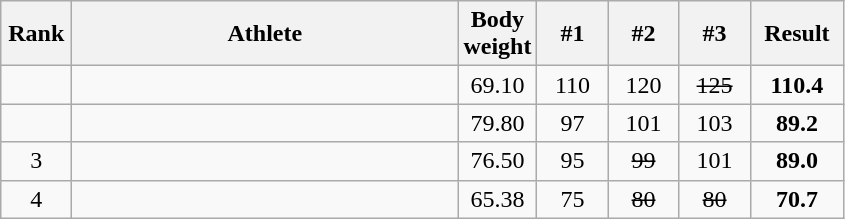<table class = "wikitable sortable" style="text-align:center;">
<tr>
<th width=40>Rank</th>
<th width=250>Athlete</th>
<th>Body<br>weight</th>
<th width=40 class="unsortable">#1</th>
<th width=40 class="unsortable">#2</th>
<th width=40 class="unsortable">#3</th>
<th width=55>Result</th>
</tr>
<tr>
<td></td>
<td align=left></td>
<td>69.10</td>
<td>110</td>
<td>120</td>
<td><s>125</s></td>
<td><strong>110.4</strong></td>
</tr>
<tr>
<td></td>
<td align=left></td>
<td>79.80</td>
<td>97</td>
<td>101</td>
<td>103</td>
<td><strong>89.2</strong></td>
</tr>
<tr>
<td>3</td>
<td align=left></td>
<td>76.50</td>
<td>95</td>
<td><s>99</s></td>
<td>101</td>
<td><strong>89.0</strong></td>
</tr>
<tr>
<td>4</td>
<td align=left></td>
<td>65.38</td>
<td>75</td>
<td><s>80</s></td>
<td><s>80</s></td>
<td><strong>70.7</strong></td>
</tr>
</table>
